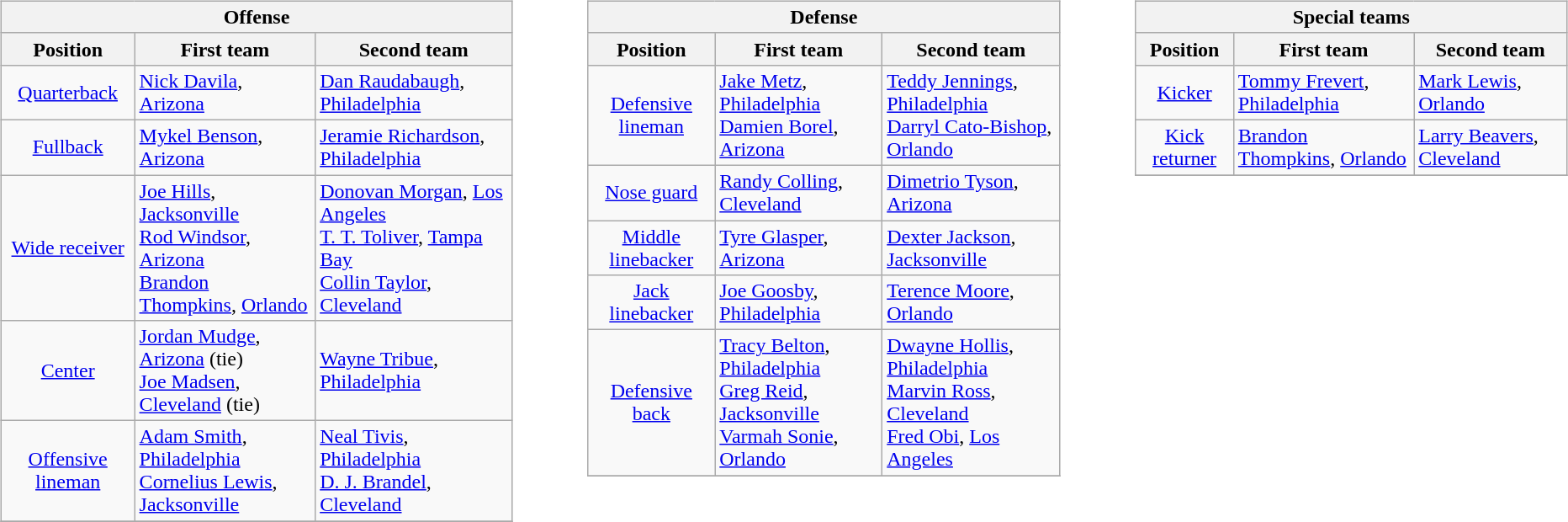<table border=0>
<tr valign="top">
<td><br><table class="wikitable">
<tr>
<th colspan=3>Offense</th>
</tr>
<tr>
<th>Position</th>
<th>First team</th>
<th>Second team</th>
</tr>
<tr>
<td align=center><a href='#'>Quarterback</a></td>
<td><a href='#'>Nick Davila</a>, <a href='#'>Arizona</a></td>
<td><a href='#'>Dan Raudabaugh</a>, <a href='#'>Philadelphia</a></td>
</tr>
<tr>
<td align=center><a href='#'>Fullback</a></td>
<td><a href='#'>Mykel Benson</a>, <a href='#'>Arizona</a></td>
<td><a href='#'>Jeramie Richardson</a>, <a href='#'>Philadelphia</a></td>
</tr>
<tr>
<td align=center><a href='#'>Wide receiver</a></td>
<td><a href='#'>Joe Hills</a>, <a href='#'>Jacksonville</a><br><a href='#'>Rod Windsor</a>, <a href='#'>Arizona</a><br><a href='#'>Brandon Thompkins</a>, <a href='#'>Orlando</a></td>
<td><a href='#'>Donovan Morgan</a>, <a href='#'>Los Angeles</a><br><a href='#'>T. T. Toliver</a>, <a href='#'>Tampa Bay</a><br><a href='#'>Collin Taylor</a>, <a href='#'>Cleveland</a></td>
</tr>
<tr>
<td align=center><a href='#'>Center</a></td>
<td><a href='#'>Jordan Mudge</a>, <a href='#'>Arizona</a> (tie)<br><a href='#'>Joe Madsen</a>, <a href='#'>Cleveland</a> (tie)</td>
<td><a href='#'>Wayne Tribue</a>, <a href='#'>Philadelphia</a></td>
</tr>
<tr>
<td align=center><a href='#'>Offensive lineman</a></td>
<td><a href='#'>Adam Smith</a>, <a href='#'>Philadelphia</a><br><a href='#'>Cornelius Lewis</a>, <a href='#'>Jacksonville</a></td>
<td><a href='#'>Neal Tivis</a>, <a href='#'>Philadelphia</a><br><a href='#'>D. J. Brandel</a>, <a href='#'>Cleveland</a></td>
</tr>
<tr>
</tr>
</table>
</td>
<td style="padding-left:40px;"><br><table class="wikitable">
<tr>
<th colspan=3>Defense</th>
</tr>
<tr>
<th>Position</th>
<th>First team</th>
<th>Second team</th>
</tr>
<tr>
<td align=center><a href='#'>Defensive lineman</a></td>
<td><a href='#'>Jake Metz</a>, <a href='#'>Philadelphia</a><br><a href='#'>Damien Borel</a>, <a href='#'>Arizona</a></td>
<td><a href='#'>Teddy Jennings</a>, <a href='#'>Philadelphia</a><br><a href='#'>Darryl Cato-Bishop</a>, <a href='#'>Orlando</a></td>
</tr>
<tr>
<td align=center><a href='#'>Nose guard</a></td>
<td><a href='#'>Randy Colling</a>, <a href='#'>Cleveland</a></td>
<td><a href='#'>Dimetrio Tyson</a>, <a href='#'>Arizona</a></td>
</tr>
<tr>
<td align=center><a href='#'>Middle linebacker</a></td>
<td><a href='#'>Tyre Glasper</a>, <a href='#'>Arizona</a></td>
<td><a href='#'>Dexter Jackson</a>, <a href='#'>Jacksonville</a></td>
</tr>
<tr>
<td align=center><a href='#'>Jack linebacker</a></td>
<td><a href='#'>Joe Goosby</a>, <a href='#'>Philadelphia</a></td>
<td><a href='#'>Terence Moore</a>, <a href='#'>Orlando</a></td>
</tr>
<tr>
<td align=center><a href='#'>Defensive back</a></td>
<td><a href='#'>Tracy Belton</a>, <a href='#'>Philadelphia</a><br><a href='#'>Greg Reid</a>, <a href='#'>Jacksonville</a><br><a href='#'>Varmah Sonie</a>, <a href='#'>Orlando</a></td>
<td><a href='#'>Dwayne Hollis</a>, <a href='#'>Philadelphia</a><br><a href='#'>Marvin Ross</a>, <a href='#'>Cleveland</a><br><a href='#'>Fred Obi</a>, <a href='#'>Los Angeles</a></td>
</tr>
<tr>
</tr>
</table>
</td>
<td style="padding-left:40px;"><br><table class="wikitable">
<tr>
<th colspan=3>Special teams</th>
</tr>
<tr>
<th>Position</th>
<th>First team</th>
<th>Second team</th>
</tr>
<tr>
<td align=center><a href='#'>Kicker</a></td>
<td><a href='#'>Tommy Frevert</a>, <a href='#'>Philadelphia</a></td>
<td><a href='#'>Mark Lewis</a>, <a href='#'>Orlando</a></td>
</tr>
<tr>
<td align=center><a href='#'>Kick returner</a></td>
<td><a href='#'>Brandon Thompkins</a>, <a href='#'>Orlando</a></td>
<td><a href='#'>Larry Beavers</a>, <a href='#'>Cleveland</a></td>
</tr>
<tr>
</tr>
</table>
</td>
</tr>
</table>
